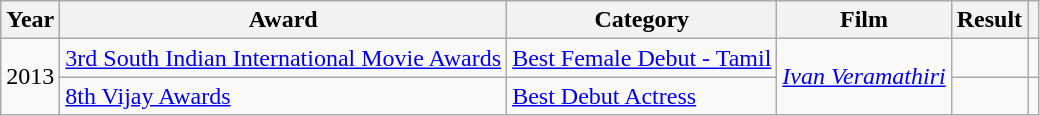<table class="wikitable">
<tr>
<th scope="col">Year</th>
<th scope="col">Award</th>
<th scope="col">Category</th>
<th scope="col">Film</th>
<th scope="col">Result</th>
<th class="unsortable" scope="col"></th>
</tr>
<tr>
<td rowspan="2">2013</td>
<td><a href='#'>3rd South Indian International Movie Awards</a></td>
<td><a href='#'>Best Female Debut - Tamil</a></td>
<td rowspan="2"><em><a href='#'>Ivan Veramathiri</a></em></td>
<td></td>
<td></td>
</tr>
<tr>
<td><a href='#'>8th Vijay Awards</a></td>
<td><a href='#'>Best Debut Actress</a></td>
<td></td>
<td></td>
</tr>
</table>
